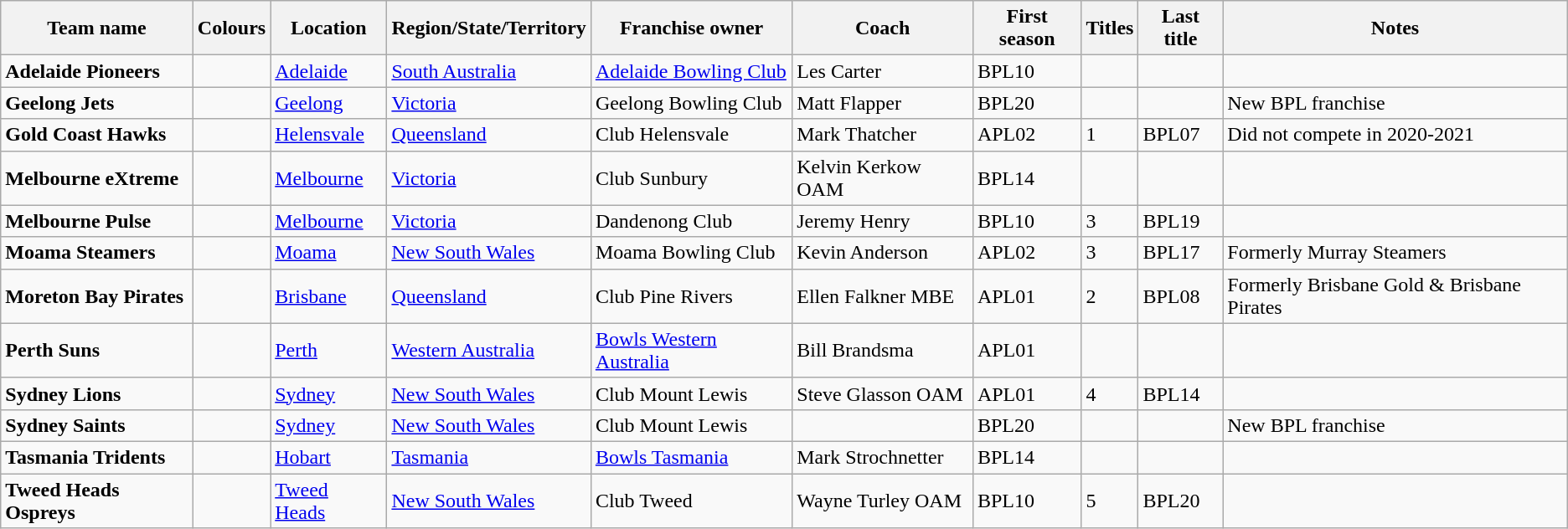<table class="wikitable">
<tr>
<th>Team name</th>
<th>Colours</th>
<th>Location</th>
<th>Region/State/Territory</th>
<th>Franchise owner</th>
<th>Coach</th>
<th>First season</th>
<th>Titles</th>
<th>Last title</th>
<th>Notes</th>
</tr>
<tr>
<td><strong>Adelaide Pioneers</strong></td>
<td></td>
<td><a href='#'>Adelaide</a></td>
<td><a href='#'>South Australia</a></td>
<td><a href='#'>Adelaide Bowling Club</a></td>
<td>Les Carter</td>
<td>BPL10</td>
<td></td>
<td></td>
<td></td>
</tr>
<tr>
<td><strong>Geelong Jets</strong></td>
<td></td>
<td><a href='#'>Geelong</a></td>
<td><a href='#'>Victoria</a></td>
<td>Geelong Bowling Club</td>
<td>Matt Flapper</td>
<td>BPL20</td>
<td></td>
<td></td>
<td>New BPL franchise</td>
</tr>
<tr>
<td><strong>Gold Coast Hawks</strong></td>
<td></td>
<td><a href='#'>Helensvale</a></td>
<td><a href='#'>Queensland</a></td>
<td>Club Helensvale</td>
<td>Mark Thatcher</td>
<td>APL02</td>
<td>1</td>
<td>BPL07</td>
<td>Did not compete in 2020-2021</td>
</tr>
<tr>
<td><strong>Melbourne eXtreme</strong></td>
<td></td>
<td><a href='#'>Melbourne</a></td>
<td><a href='#'>Victoria</a></td>
<td>Club Sunbury</td>
<td>Kelvin Kerkow OAM</td>
<td>BPL14</td>
<td></td>
<td></td>
<td></td>
</tr>
<tr>
<td><strong>Melbourne Pulse</strong></td>
<td></td>
<td><a href='#'>Melbourne</a></td>
<td><a href='#'>Victoria</a></td>
<td>Dandenong Club</td>
<td>Jeremy Henry</td>
<td>BPL10</td>
<td>3</td>
<td>BPL19</td>
<td></td>
</tr>
<tr>
<td><strong>Moama Steamers</strong></td>
<td></td>
<td><a href='#'>Moama</a></td>
<td><a href='#'>New South Wales</a></td>
<td>Moama Bowling Club</td>
<td>Kevin Anderson</td>
<td>APL02</td>
<td>3</td>
<td>BPL17</td>
<td>Formerly Murray Steamers</td>
</tr>
<tr>
<td><strong>Moreton Bay Pirates</strong></td>
<td></td>
<td><a href='#'>Brisbane</a></td>
<td><a href='#'>Queensland</a></td>
<td>Club Pine Rivers</td>
<td>Ellen Falkner MBE</td>
<td>APL01</td>
<td>2</td>
<td>BPL08</td>
<td>Formerly Brisbane Gold & Brisbane Pirates</td>
</tr>
<tr>
<td><strong>Perth Suns</strong></td>
<td></td>
<td><a href='#'>Perth</a></td>
<td><a href='#'>Western Australia</a></td>
<td><a href='#'>Bowls Western Australia</a></td>
<td>Bill Brandsma</td>
<td>APL01</td>
<td></td>
<td></td>
<td></td>
</tr>
<tr>
<td><strong>Sydney Lions</strong></td>
<td></td>
<td><a href='#'>Sydney</a></td>
<td><a href='#'>New South Wales</a></td>
<td>Club Mount Lewis</td>
<td>Steve Glasson OAM</td>
<td>APL01</td>
<td>4</td>
<td>BPL14</td>
<td></td>
</tr>
<tr>
<td><strong>Sydney Saints</strong></td>
<td></td>
<td><a href='#'>Sydney</a></td>
<td><a href='#'>New South Wales</a></td>
<td>Club Mount Lewis</td>
<td></td>
<td>BPL20</td>
<td></td>
<td></td>
<td>New BPL franchise</td>
</tr>
<tr>
<td><strong>Tasmania Tridents</strong></td>
<td></td>
<td><a href='#'>Hobart</a></td>
<td><a href='#'>Tasmania</a></td>
<td><a href='#'>Bowls Tasmania</a></td>
<td>Mark Strochnetter</td>
<td>BPL14</td>
<td></td>
<td></td>
<td></td>
</tr>
<tr>
<td><strong>Tweed Heads Ospreys</strong></td>
<td></td>
<td><a href='#'>Tweed Heads</a></td>
<td><a href='#'>New South Wales</a></td>
<td>Club Tweed</td>
<td>Wayne Turley OAM</td>
<td>BPL10</td>
<td>5</td>
<td>BPL20</td>
<td></td>
</tr>
</table>
